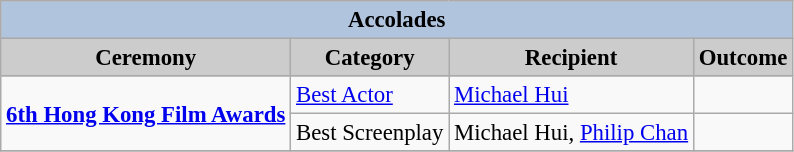<table class="wikitable" style="font-size:95%;" ;>
<tr style="background:#ccc; text-align:center;">
<th colspan="4" style="background: LightSteelBlue;">Accolades</th>
</tr>
<tr style="background:#ccc; text-align:center;">
<th style="background:#ccc">Ceremony</th>
<th style="background:#ccc">Category</th>
<th style="background:#ccc">Recipient</th>
<th style="background:#ccc">Outcome</th>
</tr>
<tr>
<td rowspan=2><strong><a href='#'>6th Hong Kong Film Awards</a></strong></td>
<td><a href='#'>Best Actor</a></td>
<td><a href='#'>Michael Hui</a></td>
<td></td>
</tr>
<tr>
<td>Best Screenplay</td>
<td>Michael Hui, <a href='#'>Philip Chan</a></td>
<td></td>
</tr>
<tr>
</tr>
</table>
